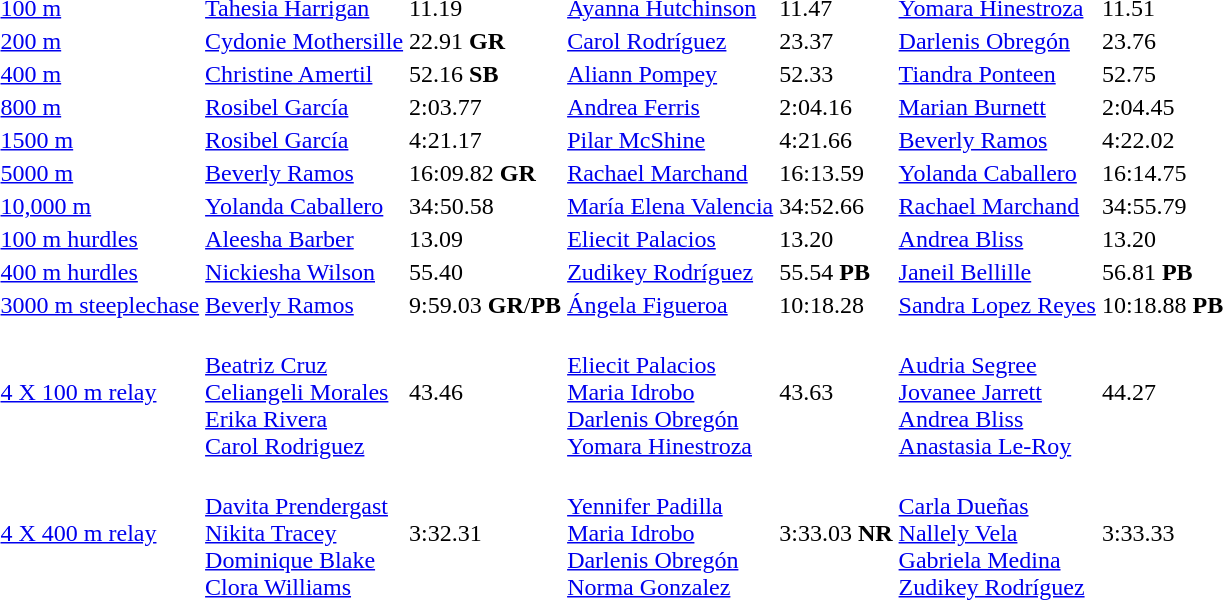<table>
<tr>
<td><a href='#'>100 m</a></td>
<td><a href='#'>Tahesia Harrigan</a><br></td>
<td>11.19</td>
<td><a href='#'>Ayanna Hutchinson</a><br></td>
<td>11.47</td>
<td><a href='#'>Yomara Hinestroza</a><br></td>
<td>11.51</td>
</tr>
<tr>
<td><a href='#'>200 m</a></td>
<td><a href='#'>Cydonie Mothersille</a><br></td>
<td>22.91 <strong>GR</strong></td>
<td><a href='#'>Carol Rodríguez</a><br></td>
<td>23.37</td>
<td><a href='#'>Darlenis Obregón</a><br></td>
<td>23.76</td>
</tr>
<tr>
<td><a href='#'>400 m</a></td>
<td><a href='#'>Christine Amertil</a><br></td>
<td>52.16 <strong>SB</strong></td>
<td><a href='#'>Aliann Pompey</a><br></td>
<td>52.33</td>
<td><a href='#'>Tiandra Ponteen</a><br></td>
<td>52.75</td>
</tr>
<tr>
<td><a href='#'>800 m</a></td>
<td><a href='#'>Rosibel García</a><br></td>
<td>2:03.77</td>
<td><a href='#'>Andrea Ferris</a><br></td>
<td>2:04.16</td>
<td><a href='#'>Marian Burnett</a><br></td>
<td>2:04.45</td>
</tr>
<tr>
<td><a href='#'>1500 m</a></td>
<td><a href='#'>Rosibel García</a><br></td>
<td>4:21.17</td>
<td><a href='#'>Pilar McShine</a><br></td>
<td>4:21.66</td>
<td><a href='#'>Beverly Ramos</a><br></td>
<td>4:22.02</td>
</tr>
<tr>
<td><a href='#'>5000 m</a></td>
<td><a href='#'>Beverly Ramos</a><br></td>
<td>16:09.82 <strong>GR</strong></td>
<td><a href='#'>Rachael Marchand</a><br></td>
<td>16:13.59</td>
<td><a href='#'>Yolanda Caballero</a><br></td>
<td>16:14.75</td>
</tr>
<tr>
<td><a href='#'>10,000 m</a></td>
<td><a href='#'>Yolanda Caballero</a><br></td>
<td>34:50.58</td>
<td><a href='#'>María Elena Valencia</a><br></td>
<td>34:52.66</td>
<td><a href='#'>Rachael Marchand</a><br></td>
<td>34:55.79</td>
</tr>
<tr>
<td><a href='#'>100 m hurdles</a></td>
<td><a href='#'>Aleesha Barber</a><br></td>
<td>13.09</td>
<td><a href='#'>Eliecit Palacios</a><br></td>
<td>13.20</td>
<td><a href='#'>Andrea Bliss</a><br></td>
<td>13.20</td>
</tr>
<tr>
<td><a href='#'>400 m hurdles</a></td>
<td><a href='#'>Nickiesha Wilson</a><br></td>
<td>55.40</td>
<td><a href='#'>Zudikey Rodríguez</a><br></td>
<td>55.54 <strong>PB</strong></td>
<td><a href='#'>Janeil Bellille</a><br></td>
<td>56.81 <strong>PB</strong></td>
</tr>
<tr>
<td><a href='#'>3000 m steeplechase</a></td>
<td><a href='#'>Beverly Ramos</a><br></td>
<td>9:59.03 <strong>GR</strong>/<strong>PB</strong></td>
<td><a href='#'>Ángela Figueroa</a><br></td>
<td>10:18.28</td>
<td><a href='#'>Sandra Lopez Reyes</a><br></td>
<td>10:18.88 <strong>PB</strong></td>
</tr>
<tr>
<td><a href='#'>4 X 100 m relay</a></td>
<td><br> <a href='#'>Beatriz Cruz</a><br> <a href='#'>Celiangeli Morales</a><br> <a href='#'>Erika Rivera</a><br> <a href='#'>Carol Rodriguez</a></td>
<td>43.46</td>
<td><br> <a href='#'>Eliecit Palacios</a><br> <a href='#'>Maria Idrobo</a><br> <a href='#'>Darlenis Obregón</a><br> <a href='#'>Yomara Hinestroza</a></td>
<td>43.63</td>
<td><br> <a href='#'>Audria Segree</a><br> <a href='#'>Jovanee Jarrett</a><br> <a href='#'>Andrea Bliss</a><br> <a href='#'>Anastasia Le-Roy</a></td>
<td>44.27</td>
</tr>
<tr>
<td><a href='#'>4 X 400 m relay</a></td>
<td><br><a href='#'>Davita Prendergast</a><br><a href='#'>Nikita Tracey</a><br><a href='#'>Dominique Blake</a><br><a href='#'>Clora Williams</a></td>
<td>3:32.31</td>
<td><br><a href='#'>Yennifer Padilla</a><br><a href='#'>Maria Idrobo</a><br><a href='#'>Darlenis Obregón</a><br><a href='#'>Norma Gonzalez</a></td>
<td>3:33.03 <strong>NR</strong></td>
<td><br><a href='#'>Carla Dueñas</a><br><a href='#'>Nallely Vela</a><br><a href='#'>Gabriela Medina</a><br><a href='#'>Zudikey Rodríguez</a></td>
<td>3:33.33</td>
</tr>
</table>
